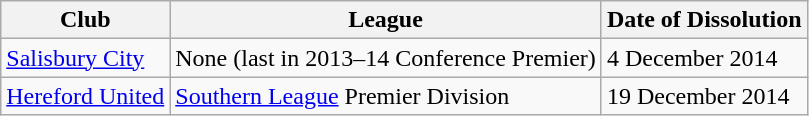<table class="wikitable sortable">
<tr>
<th>Club</th>
<th>League</th>
<th>Date of Dissolution</th>
</tr>
<tr>
<td><a href='#'>Salisbury City</a></td>
<td>None (last in 2013–14 Conference Premier)</td>
<td>4 December 2014</td>
</tr>
<tr>
<td><a href='#'>Hereford United</a></td>
<td><a href='#'>Southern League</a> Premier Division</td>
<td>19 December 2014</td>
</tr>
</table>
